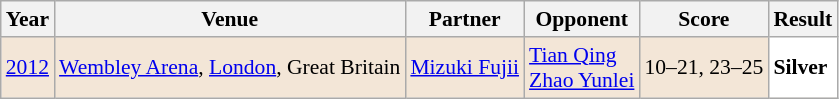<table class="sortable wikitable" style="font-size: 90%;">
<tr>
<th>Year</th>
<th>Venue</th>
<th>Partner</th>
<th>Opponent</th>
<th>Score</th>
<th>Result</th>
</tr>
<tr style="background:#F3E6D7">
<td align="center"><a href='#'>2012</a></td>
<td align="left"><a href='#'>Wembley Arena</a>, <a href='#'>London</a>, Great Britain</td>
<td align="left"> <a href='#'>Mizuki Fujii</a></td>
<td align="left"> <a href='#'>Tian Qing</a> <br>  <a href='#'>Zhao Yunlei</a></td>
<td align="left">10–21, 23–25</td>
<td style="text-align:left; background:white"> <strong>Silver</strong></td>
</tr>
</table>
